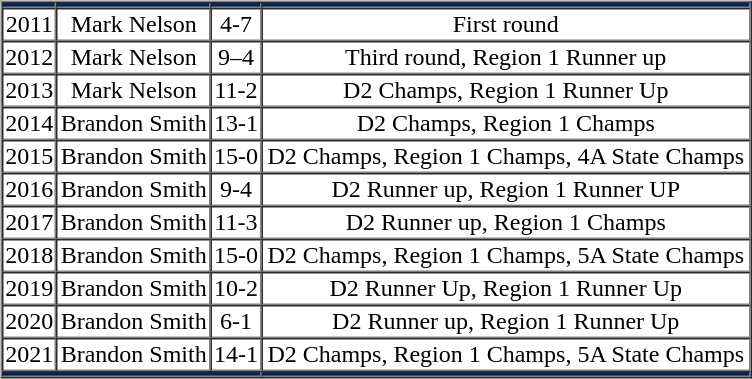<table border="0" style="width:50%;">
<tr>
<td valign="top"><br><table cellpadding="1" border="1" cellspacing="0" style="width:80%;">
<tr>
<th style="background:#002366"></th>
<th style="background:#002366"></th>
<th style="background:#002366"></th>
<th style="background:#002366"></th>
</tr>
<tr style="text-align:center;">
<td>2011</td>
<td>Mark Nelson</td>
<td>4-7</td>
<td>First round</td>
</tr>
<tr style="text-align:center;">
<td>2012</td>
<td>Mark Nelson</td>
<td>9–4</td>
<td>Third round, Region 1 Runner up</td>
</tr>
<tr style="text-align:center;">
<td>2013</td>
<td>Mark Nelson</td>
<td>11-2</td>
<td>D2 Champs, Region 1 Runner Up</td>
</tr>
<tr style="text-align:center;">
<td>2014</td>
<td>Brandon Smith</td>
<td>13-1</td>
<td>D2 Champs, Region 1 Champs</td>
</tr>
<tr style="text-align:center; ">
<td>2015</td>
<td>Brandon Smith</td>
<td>15-0</td>
<td>D2 Champs, Region 1 Champs, 4A State Champs</td>
</tr>
<tr style="text-align:center; ">
<td>2016</td>
<td>Brandon Smith</td>
<td>9-4</td>
<td>D2 Runner up, Region 1 Runner UP</td>
</tr>
<tr style="text-align:center; ">
<td>2017</td>
<td>Brandon Smith</td>
<td>11-3</td>
<td>D2 Runner up, Region 1 Champs</td>
</tr>
<tr style="text-align:center; ">
<td>2018</td>
<td>Brandon Smith</td>
<td>15-0</td>
<td>D2 Champs, Region 1 Champs, 5A State Champs</td>
</tr>
<tr style="text-align:center; ">
<td>2019</td>
<td>Brandon Smith</td>
<td>10-2</td>
<td>D2 Runner Up, Region 1 Runner Up</td>
</tr>
<tr style="text-align:center; ">
<td>2020</td>
<td>Brandon  Smith</td>
<td>6-1</td>
<td>D2 Runner up, Region 1 Runner Up</td>
</tr>
<tr style="text-align:center; ">
<td>2021</td>
<td>Brandon Smith</td>
<td>14-1</td>
<td>D2 Champs, Region 1 Champs, 5A State Champs</td>
</tr>
<tr style="text-align:center; background:#002366">
<td colspan="3"></td>
<td colspan="2"></td>
</tr>
</table>
</td>
</tr>
</table>
